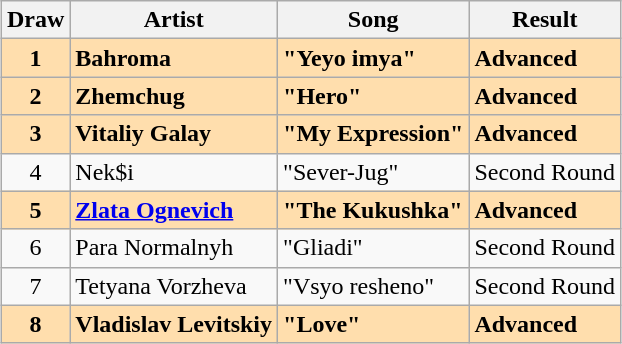<table class="sortable wikitable" style="margin: 1em auto 1em auto; text-align:center;">
<tr>
<th>Draw</th>
<th>Artist</th>
<th>Song</th>
<th>Result</th>
</tr>
<tr style="font-weight:bold; background:navajowhite;">
<td>1</td>
<td style="text-align:left;">Bahroma</td>
<td style="text-align:left;">"Yeyo imya"</td>
<td style="text-align:left;">Advanced</td>
</tr>
<tr style="font-weight:bold; background:navajowhite;">
<td>2</td>
<td style="text-align:left;">Zhemchug</td>
<td style="text-align:left;">"Hero"</td>
<td style="text-align:left;">Advanced</td>
</tr>
<tr style="font-weight:bold; background:navajowhite;">
<td>3</td>
<td style="text-align:left;">Vitaliy Galay</td>
<td style="text-align:left;">"My Expression"</td>
<td style="text-align:left;">Advanced</td>
</tr>
<tr>
<td>4</td>
<td style="text-align:left;">Nek$i</td>
<td style="text-align:left;">"Sever-Jug"</td>
<td style="text-align:left;">Second Round</td>
</tr>
<tr style="font-weight:bold; background:navajowhite;">
<td>5</td>
<td style="text-align:left;"><a href='#'>Zlata Ognevich</a></td>
<td style="text-align:left;">"The Kukushka"</td>
<td style="text-align:left;">Advanced</td>
</tr>
<tr>
<td>6</td>
<td style="text-align:left;">Para Normalnyh</td>
<td style="text-align:left;">"Gliadi"</td>
<td style="text-align:left;">Second Round</td>
</tr>
<tr>
<td>7</td>
<td style="text-align:left;">Tetyana Vorzheva</td>
<td style="text-align:left;">"Vsyo resheno"</td>
<td style="text-align:left;">Second Round</td>
</tr>
<tr style="font-weight:bold; background:navajowhite;">
<td>8</td>
<td style="text-align:left;">Vladislav Levitskiy</td>
<td style="text-align:left;">"Love"</td>
<td style="text-align:left;">Advanced</td>
</tr>
</table>
